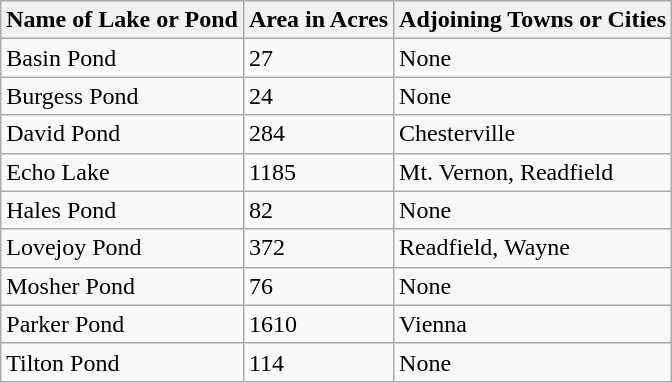<table class="wikitable sortable">
<tr>
<th>Name of Lake or Pond</th>
<th>Area in Acres</th>
<th>Adjoining Towns or Cities</th>
</tr>
<tr>
<td>Basin Pond</td>
<td>27</td>
<td>None</td>
</tr>
<tr>
<td>Burgess Pond</td>
<td>24</td>
<td>None</td>
</tr>
<tr>
<td>David Pond</td>
<td>284</td>
<td>Chesterville</td>
</tr>
<tr>
<td>Echo Lake</td>
<td>1185</td>
<td>Mt. Vernon, Readfield</td>
</tr>
<tr>
<td>Hales Pond</td>
<td>82</td>
<td>None</td>
</tr>
<tr>
<td>Lovejoy Pond</td>
<td>372</td>
<td>Readfield, Wayne</td>
</tr>
<tr>
<td>Mosher Pond</td>
<td>76</td>
<td>None</td>
</tr>
<tr>
<td>Parker Pond</td>
<td>1610</td>
<td>Vienna</td>
</tr>
<tr>
<td>Tilton Pond</td>
<td>114</td>
<td>None</td>
</tr>
</table>
